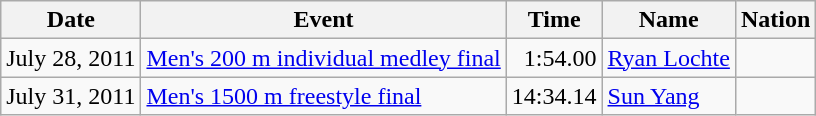<table class="wikitable">
<tr>
<th>Date</th>
<th>Event</th>
<th>Time</th>
<th>Name</th>
<th>Nation</th>
</tr>
<tr>
<td>July 28, 2011</td>
<td><a href='#'>Men's 200 m individual medley final</a></td>
<td align="right">1:54.00</td>
<td><a href='#'>Ryan Lochte</a></td>
<td></td>
</tr>
<tr>
<td>July 31, 2011</td>
<td><a href='#'>Men's 1500 m freestyle final</a></td>
<td align="right">14:34.14</td>
<td><a href='#'>Sun Yang</a></td>
<td></td>
</tr>
</table>
